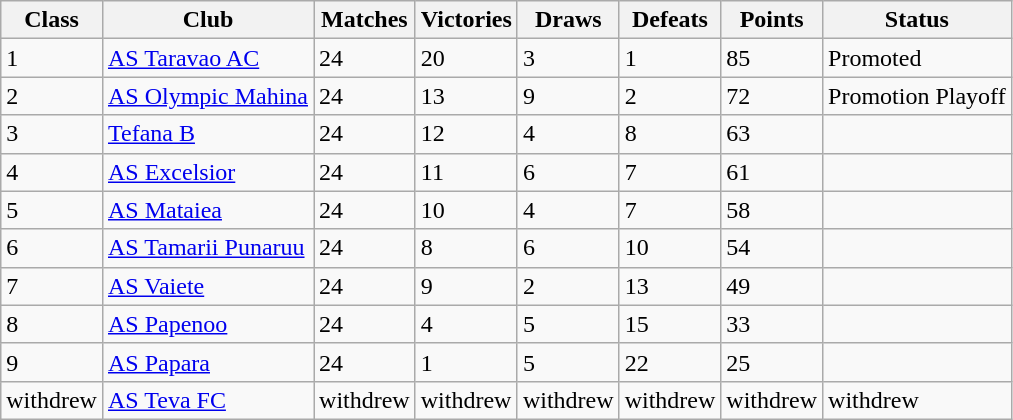<table class="wikitable sortable"">
<tr>
<th>Class</th>
<th>Club</th>
<th>Matches</th>
<th>Victories</th>
<th>Draws</th>
<th>Defeats</th>
<th>Points</th>
<th>Status</th>
</tr>
<tr !bgcolor=#ff0|align="center">
<td>1</td>
<td><a href='#'>AS Taravao AC</a></td>
<td>24</td>
<td>20</td>
<td>3</td>
<td>1</td>
<td>85</td>
<td>Promoted</td>
</tr>
<tr !bgcolor=#ff0|align="center">
<td>2</td>
<td><a href='#'>AS Olympic Mahina</a></td>
<td>24</td>
<td>13</td>
<td>9</td>
<td>2</td>
<td>72</td>
<td>Promotion Playoff</td>
</tr>
<tr !bgcolor=#ff0|align="center">
<td>3</td>
<td><a href='#'>Tefana B</a></td>
<td>24</td>
<td>12</td>
<td>4</td>
<td>8</td>
<td>63</td>
</tr>
<tr !bgcolor=#ff0|align="center">
<td>4</td>
<td><a href='#'>AS Excelsior</a></td>
<td>24</td>
<td>11</td>
<td>6</td>
<td>7</td>
<td>61</td>
<td></td>
</tr>
<tr !bgcolor=#ff0|align="center">
<td>5</td>
<td><a href='#'>AS Mataiea</a></td>
<td>24</td>
<td>10</td>
<td>4</td>
<td>7</td>
<td>58</td>
<td></td>
</tr>
<tr !bgcolor=#ff0|align="center">
<td>6</td>
<td><a href='#'>AS Tamarii Punaruu</a></td>
<td>24</td>
<td>8</td>
<td>6</td>
<td>10</td>
<td>54</td>
<td></td>
</tr>
<tr !bgcolor=#ff0|align="center">
<td>7</td>
<td><a href='#'>AS Vaiete</a></td>
<td>24</td>
<td>9</td>
<td>2</td>
<td>13</td>
<td>49</td>
<td></td>
</tr>
<tr !bgcolor=#ff0|align="center">
<td>8</td>
<td><a href='#'>AS Papenoo</a></td>
<td>24</td>
<td>4</td>
<td>5</td>
<td>15</td>
<td>33</td>
<td></td>
</tr>
<tr !bgcolor=#ff0|align="center">
<td>9</td>
<td><a href='#'>AS Papara</a></td>
<td>24</td>
<td>1</td>
<td>5</td>
<td>22</td>
<td>25</td>
<td></td>
</tr>
<tr !bgcolor=#ff0|align="center">
<td>withdrew</td>
<td><a href='#'>AS Teva FC</a></td>
<td>withdrew</td>
<td>withdrew</td>
<td>withdrew</td>
<td>withdrew</td>
<td>withdrew</td>
<td>withdrew</td>
</tr>
</table>
